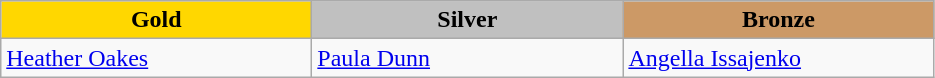<table class="wikitable" style="text-align:left">
<tr align="center">
<td width=200 bgcolor=gold><strong>Gold</strong></td>
<td width=200 bgcolor=silver><strong>Silver</strong></td>
<td width=200 bgcolor=CC9966><strong>Bronze</strong></td>
</tr>
<tr>
<td><a href='#'>Heather Oakes</a><br><em></em></td>
<td><a href='#'>Paula Dunn</a><br><em></em></td>
<td><a href='#'>Angella Issajenko</a><br><em></em></td>
</tr>
</table>
